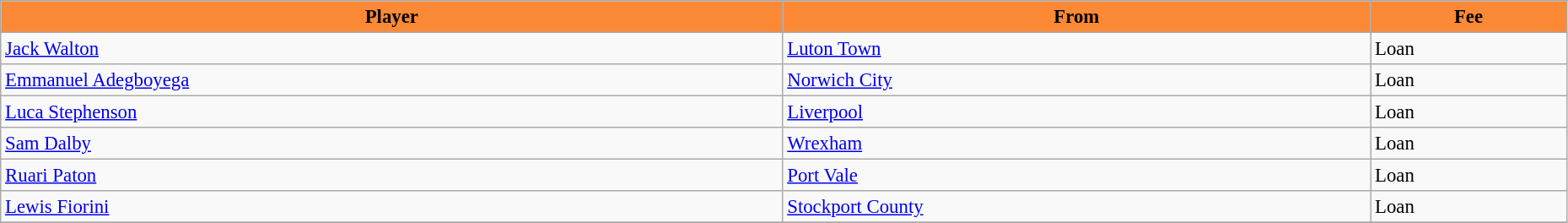<table class="wikitable" style="text-align:left; font-size:95%;width:98%;">
<tr>
<th style="background:#FC8936; color:black;">Player</th>
<th style="background:#FC8936; color:black;">From</th>
<th style="background:#FC8936; color:black;">Fee</th>
</tr>
<tr>
<td> <a href='#'>Jack Walton</a></td>
<td> <a href='#'>Luton Town</a></td>
<td>Loan</td>
</tr>
<tr>
<td> <a href='#'>Emmanuel Adegboyega</a></td>
<td> <a href='#'>Norwich City</a></td>
<td>Loan</td>
</tr>
<tr>
<td> <a href='#'>Luca Stephenson</a></td>
<td> <a href='#'>Liverpool</a></td>
<td>Loan</td>
</tr>
<tr>
<td> <a href='#'>Sam Dalby</a></td>
<td> <a href='#'>Wrexham</a></td>
<td>Loan</td>
</tr>
<tr>
<td> <a href='#'>Ruari Paton</a></td>
<td> <a href='#'>Port Vale</a></td>
<td>Loan</td>
</tr>
<tr>
<td> <a href='#'>Lewis Fiorini</a></td>
<td> <a href='#'>Stockport County</a></td>
<td>Loan</td>
</tr>
<tr>
</tr>
</table>
